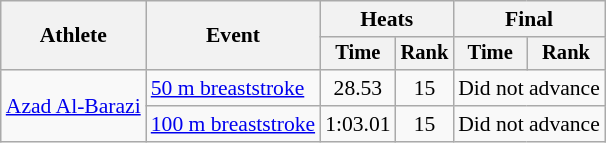<table class=wikitable style=font-size:90%;text-align:center>
<tr>
<th rowspan="2">Athlete</th>
<th rowspan="2">Event</th>
<th colspan="2">Heats</th>
<th colspan="2">Final</th>
</tr>
<tr style="font-size:95%">
<th>Time</th>
<th>Rank</th>
<th>Time</th>
<th>Rank</th>
</tr>
<tr>
<td align=left rowspan=2><a href='#'>Azad Al-Barazi</a></td>
<td align=left><a href='#'>50 m breaststroke</a></td>
<td>28.53</td>
<td>15</td>
<td colspan=2>Did not advance</td>
</tr>
<tr>
<td align=left><a href='#'>100 m breaststroke</a></td>
<td>1:03.01</td>
<td>15</td>
<td colspan=2>Did not advance</td>
</tr>
</table>
